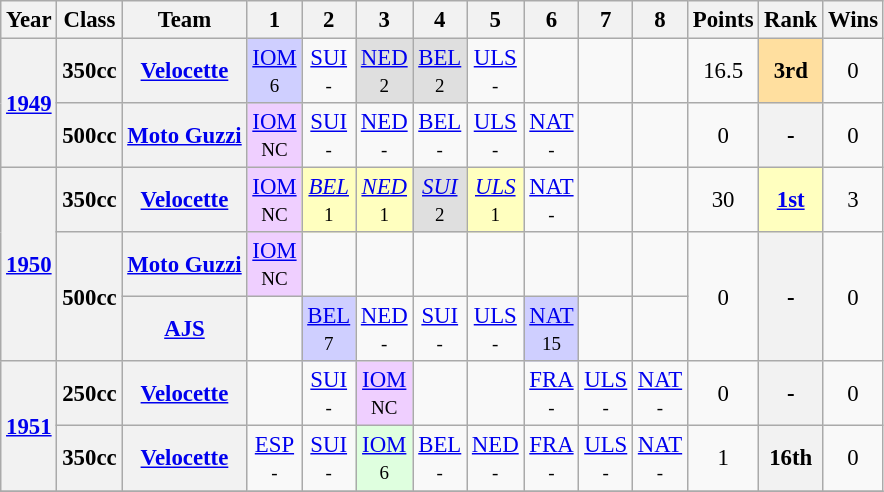<table class="wikitable" style="text-align:center; font-size:95%">
<tr>
<th>Year</th>
<th>Class</th>
<th>Team</th>
<th>1</th>
<th>2</th>
<th>3</th>
<th>4</th>
<th>5</th>
<th>6</th>
<th>7</th>
<th>8</th>
<th>Points</th>
<th>Rank</th>
<th>Wins</th>
</tr>
<tr>
<th rowspan=2><a href='#'>1949</a></th>
<th>350cc</th>
<th><a href='#'>Velocette</a></th>
<td style="background:#CFCFFF;"><a href='#'>IOM</a><br><small>6</small></td>
<td><a href='#'>SUI</a><br><small>-</small></td>
<td style="background:#DFDFDF;"><a href='#'>NED</a><br><small>2</small></td>
<td style="background:#DFDFDF;"><a href='#'>BEL</a><br><small>2</small></td>
<td><a href='#'>ULS</a><br><small>-</small></td>
<td></td>
<td></td>
<td></td>
<td>16.5</td>
<td style="background:#FFDF9F;"><strong>3rd</strong></td>
<td>0</td>
</tr>
<tr>
<th>500cc</th>
<th><a href='#'>Moto Guzzi</a></th>
<td style="background:#EFCFFF;"><a href='#'>IOM</a><br><small>NC</small></td>
<td><a href='#'>SUI</a><br><small>-</small></td>
<td><a href='#'>NED</a><br><small>-</small></td>
<td><a href='#'>BEL</a><br><small>-</small></td>
<td><a href='#'>ULS</a><br><small>-</small></td>
<td><a href='#'>NAT</a><br><small>-</small></td>
<td></td>
<td></td>
<td>0</td>
<th>-</th>
<td>0</td>
</tr>
<tr>
<th rowspan=3><a href='#'>1950</a></th>
<th>350cc</th>
<th><a href='#'>Velocette</a></th>
<td style="background:#EFCFFF;"><a href='#'>IOM</a><br><small>NC</small></td>
<td style="background:#FFFFBF;"><em><a href='#'>BEL</a></em><br><small>1</small></td>
<td style="background:#FFFFBF;"><em><a href='#'>NED</a></em><br><small>1</small></td>
<td style="background:#DFDFDF;"><em><a href='#'>SUI</a></em><br><small>2</small></td>
<td style="background:#FFFFBF;"><em><a href='#'>ULS</a></em><br><small>1</small></td>
<td><a href='#'>NAT</a><br><small>-</small></td>
<td></td>
<td></td>
<td>30</td>
<td style="background:#FFFFBF;"><strong><a href='#'>1st</a></strong></td>
<td>3</td>
</tr>
<tr>
<th rowspan=2>500cc</th>
<th><a href='#'>Moto Guzzi</a></th>
<td style="background:#EFCFFF;"><a href='#'>IOM</a><br><small>NC</small></td>
<td></td>
<td></td>
<td></td>
<td></td>
<td></td>
<td></td>
<td></td>
<td rowspan=2>0</td>
<th rowspan=2>-</th>
<td rowspan=2>0</td>
</tr>
<tr>
<th><a href='#'>AJS</a></th>
<td></td>
<td style="background:#CFCFFF;"><a href='#'>BEL</a><br><small>7</small></td>
<td><a href='#'>NED</a><br><small>-</small></td>
<td><a href='#'>SUI</a><br><small>-</small></td>
<td><a href='#'>ULS</a><br><small>-</small></td>
<td style="background:#CFCFFF;"><a href='#'>NAT</a><br><small>15</small></td>
<td></td>
<td></td>
</tr>
<tr>
<th rowspan=2><a href='#'>1951</a></th>
<th>250cc</th>
<th><a href='#'>Velocette</a></th>
<td></td>
<td><a href='#'>SUI</a><br><small>-</small></td>
<td style="background:#EFCFFF;"><a href='#'>IOM</a><br><small>NC</small></td>
<td></td>
<td></td>
<td><a href='#'>FRA</a><br><small>-</small></td>
<td><a href='#'>ULS</a><br><small>-</small></td>
<td><a href='#'>NAT</a><br><small>-</small></td>
<td>0</td>
<th>-</th>
<td>0</td>
</tr>
<tr>
<th>350cc</th>
<th><a href='#'>Velocette</a></th>
<td><a href='#'>ESP</a><br><small>-</small></td>
<td><a href='#'>SUI</a><br><small>-</small></td>
<td style="background:#DFFFDF;"><a href='#'>IOM</a><br><small>6</small></td>
<td><a href='#'>BEL</a><br><small>-</small></td>
<td><a href='#'>NED</a><br><small>-</small></td>
<td><a href='#'>FRA</a><br><small>-</small></td>
<td><a href='#'>ULS</a><br><small>-</small></td>
<td><a href='#'>NAT</a><br><small>-</small></td>
<td>1</td>
<th>16th</th>
<td>0</td>
</tr>
<tr>
</tr>
</table>
